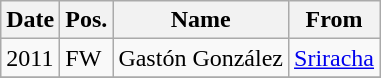<table class="wikitable">
<tr>
<th>Date</th>
<th>Pos.</th>
<th>Name</th>
<th>From</th>
</tr>
<tr>
<td>2011</td>
<td>FW</td>
<td> Gastón González</td>
<td> <a href='#'>Sriracha</a></td>
</tr>
<tr>
</tr>
</table>
